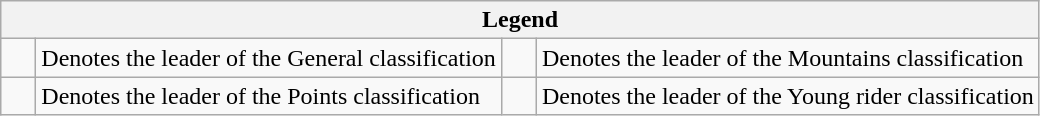<table class="wikitable">
<tr>
<th colspan=4>Legend</th>
</tr>
<tr>
<td>    </td>
<td>Denotes the leader of the General classification</td>
<td>    </td>
<td>Denotes the leader of the Mountains classification</td>
</tr>
<tr>
<td>    </td>
<td>Denotes the leader of the Points classification</td>
<td>    </td>
<td>Denotes the leader of the Young rider classification</td>
</tr>
</table>
